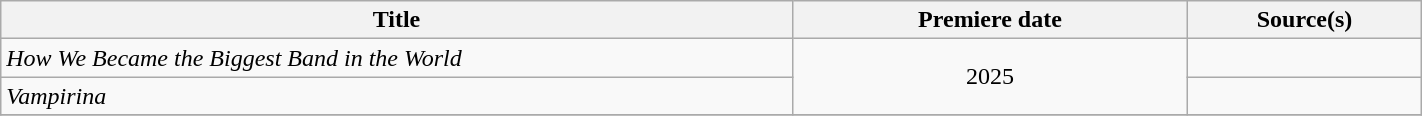<table class="wikitable plainrowheaders sortable" style="width:75%;text-align:center;">
<tr>
<th scope="col" style="width:20%;">Title</th>
<th scope="col" style="width:10%;">Premiere date</th>
<th class="unsortable" style="width:5%;">Source(s)</th>
</tr>
<tr>
<td scope="row" style="text-align:left;"><em>How We Became the Biggest Band in the World</em></td>
<td rowspan="2">2025</td>
<td></td>
</tr>
<tr>
<td scope="row" style="text-align:left;"><em>Vampirina</em></td>
<td></td>
</tr>
<tr>
</tr>
</table>
